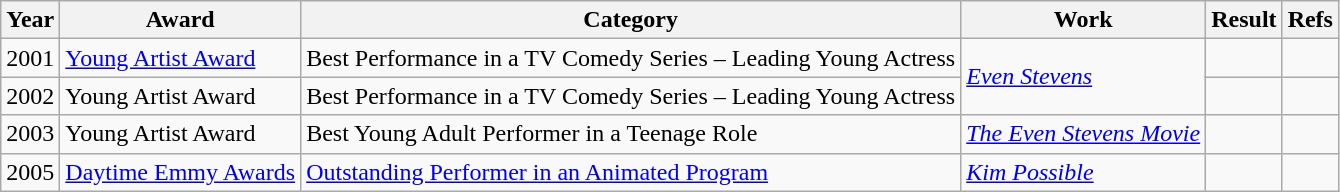<table class="wikitable">
<tr>
<th>Year</th>
<th>Award</th>
<th>Category</th>
<th>Work</th>
<th>Result</th>
<th>Refs</th>
</tr>
<tr>
<td>2001</td>
<td><a href='#'>Young Artist Award</a></td>
<td>Best Performance in a TV Comedy Series – Leading Young Actress</td>
<td rowspan="2"><em><a href='#'>Even Stevens</a></em></td>
<td></td>
<td style="text-align:center;"></td>
</tr>
<tr>
<td>2002</td>
<td>Young Artist Award</td>
<td>Best Performance in a TV Comedy Series – Leading Young Actress</td>
<td></td>
<td style="text-align:center;"></td>
</tr>
<tr>
<td>2003</td>
<td>Young Artist Award</td>
<td>Best Young Adult Performer in a Teenage Role</td>
<td><em><a href='#'>The Even Stevens Movie</a></em></td>
<td></td>
<td style="text-align:center;"></td>
</tr>
<tr>
<td>2005</td>
<td><a href='#'>Daytime Emmy Awards</a></td>
<td><a href='#'>Outstanding Performer in an Animated Program</a></td>
<td><em><a href='#'>Kim Possible</a></em></td>
<td></td>
<td></td>
</tr>
</table>
